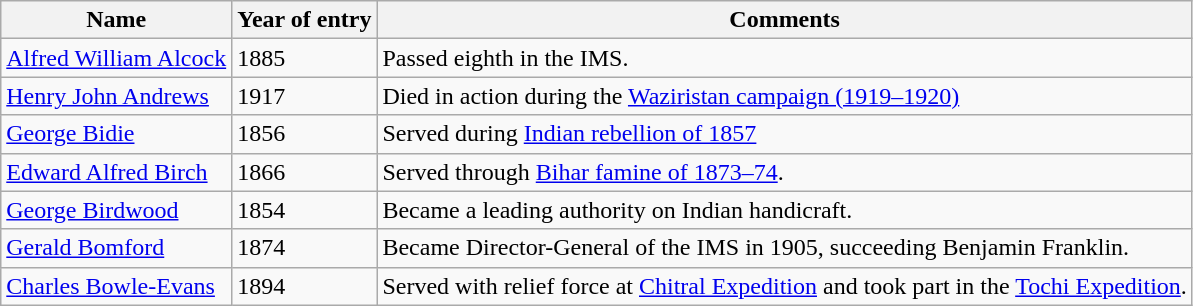<table class="wikitable">
<tr>
<th>Name</th>
<th>Year of entry</th>
<th>Comments</th>
</tr>
<tr>
<td><a href='#'>Alfred William Alcock</a></td>
<td>1885</td>
<td>Passed eighth in the IMS.</td>
</tr>
<tr>
<td><a href='#'>Henry John Andrews</a></td>
<td>1917</td>
<td>Died in action during the <a href='#'>Waziristan campaign (1919–1920)</a></td>
</tr>
<tr>
<td><a href='#'>George Bidie</a></td>
<td>1856</td>
<td>Served during <a href='#'>Indian rebellion of 1857</a></td>
</tr>
<tr>
<td><a href='#'>Edward Alfred Birch</a></td>
<td>1866</td>
<td>Served through <a href='#'>Bihar famine of 1873–74</a>.</td>
</tr>
<tr>
<td><a href='#'>George Birdwood</a></td>
<td>1854</td>
<td>Became a leading authority on Indian handicraft.</td>
</tr>
<tr>
<td><a href='#'>Gerald Bomford</a></td>
<td>1874</td>
<td>Became Director-General of the IMS in 1905, succeeding Benjamin Franklin.</td>
</tr>
<tr>
<td><a href='#'>Charles Bowle-Evans</a></td>
<td>1894</td>
<td>Served with relief force at <a href='#'>Chitral Expedition</a> and took part in the <a href='#'>Tochi Expedition</a>.</td>
</tr>
</table>
